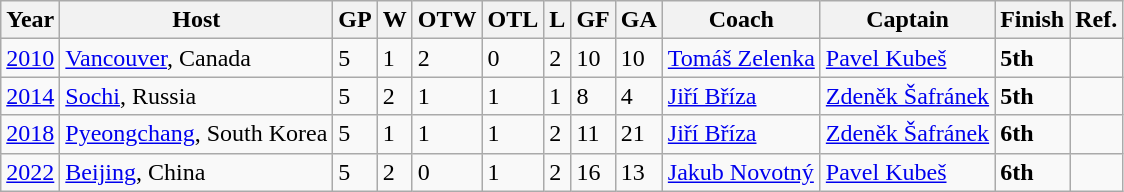<table class="wikitable sortable">
<tr>
<th>Year</th>
<th>Host</th>
<th>GP</th>
<th>W</th>
<th>OTW</th>
<th>OTL</th>
<th>L</th>
<th>GF</th>
<th>GA</th>
<th>Coach</th>
<th>Captain</th>
<th>Finish</th>
<th class="unsortable">Ref.</th>
</tr>
<tr>
<td><a href='#'>2010</a></td>
<td> <a href='#'>Vancouver</a>, Canada</td>
<td>5</td>
<td>1</td>
<td>2</td>
<td>0</td>
<td>2</td>
<td>10</td>
<td>10</td>
<td><a href='#'>Tomáš Zelenka</a></td>
<td><a href='#'>Pavel Kubeš</a></td>
<td><strong>5th</strong></td>
<td></td>
</tr>
<tr>
<td><a href='#'>2014</a></td>
<td> <a href='#'>Sochi</a>, Russia</td>
<td>5</td>
<td>2</td>
<td>1</td>
<td>1</td>
<td>1</td>
<td>8</td>
<td>4</td>
<td><a href='#'>Jiří Bříza</a></td>
<td><a href='#'>Zdeněk Šafránek</a></td>
<td><strong>5th</strong></td>
<td></td>
</tr>
<tr>
<td><a href='#'>2018</a></td>
<td> <a href='#'>Pyeongchang</a>, South Korea</td>
<td>5</td>
<td>1</td>
<td>1</td>
<td>1</td>
<td>2</td>
<td>11</td>
<td>21</td>
<td><a href='#'>Jiří Bříza</a></td>
<td><a href='#'>Zdeněk Šafránek</a></td>
<td><strong>6th</strong></td>
<td></td>
</tr>
<tr>
<td><a href='#'>2022</a></td>
<td> <a href='#'>Beijing</a>, China</td>
<td>5</td>
<td>2</td>
<td>0</td>
<td>1</td>
<td>2</td>
<td>16</td>
<td>13</td>
<td><a href='#'>Jakub Novotný</a></td>
<td><a href='#'>Pavel Kubeš</a></td>
<td><strong>6th</strong></td>
<td></td>
</tr>
</table>
